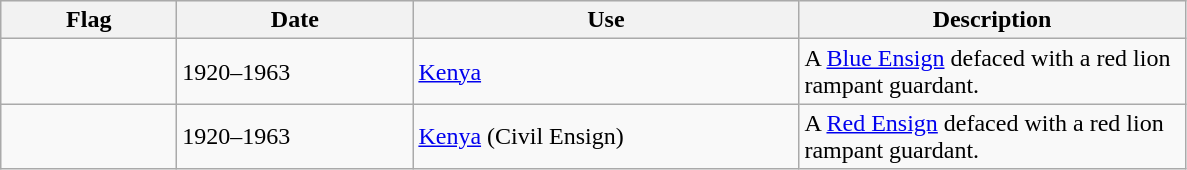<table class="wikitable">
<tr style="background:#efefef;">
<th style="width:110px;">Flag</th>
<th style="width:150px;">Date</th>
<th style="width:250px;">Use</th>
<th style="width:250px;">Description</th>
</tr>
<tr>
<td></td>
<td>1920–1963</td>
<td><a href='#'>Kenya</a></td>
<td>A <a href='#'>Blue Ensign</a> defaced with a red lion rampant guardant.</td>
</tr>
<tr>
<td></td>
<td>1920–1963</td>
<td><a href='#'>Kenya</a> (Civil Ensign)</td>
<td>A <a href='#'>Red Ensign</a> defaced with a red lion rampant guardant.</td>
</tr>
</table>
